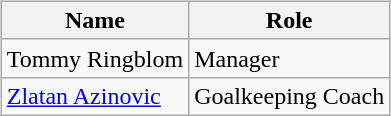<table>
<tr>
<td valign="top"><br><table class="wikitable">
<tr>
<th>Name</th>
<th>Role</th>
</tr>
<tr>
<td> Tommy Ringblom</td>
<td>Manager</td>
</tr>
<tr>
<td> <a href='#'>Zlatan Azinovic</a></td>
<td>Goalkeeping Coach</td>
</tr>
</table>
</td>
</tr>
</table>
